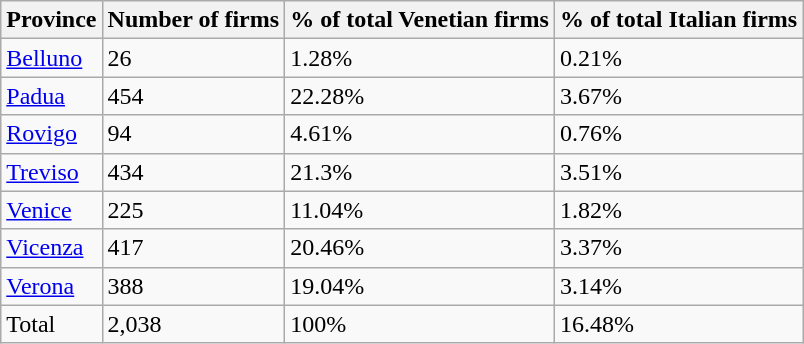<table class="wikitable">
<tr>
<th>Province</th>
<th>Number of firms</th>
<th>% of total Venetian firms</th>
<th>% of total Italian firms</th>
</tr>
<tr>
<td><a href='#'>Belluno</a></td>
<td>26</td>
<td>1.28%</td>
<td>0.21%</td>
</tr>
<tr>
<td><a href='#'>Padua</a></td>
<td>454</td>
<td>22.28%</td>
<td>3.67%</td>
</tr>
<tr>
<td><a href='#'>Rovigo</a></td>
<td>94</td>
<td>4.61%</td>
<td>0.76%</td>
</tr>
<tr>
<td><a href='#'>Treviso</a></td>
<td>434</td>
<td>21.3%</td>
<td>3.51%</td>
</tr>
<tr>
<td><a href='#'>Venice</a></td>
<td>225</td>
<td>11.04%</td>
<td>1.82%</td>
</tr>
<tr>
<td><a href='#'>Vicenza</a></td>
<td>417</td>
<td>20.46%</td>
<td>3.37%</td>
</tr>
<tr>
<td><a href='#'>Verona</a></td>
<td>388</td>
<td>19.04%</td>
<td>3.14%</td>
</tr>
<tr>
<td>Total</td>
<td>2,038</td>
<td>100%</td>
<td>16.48%</td>
</tr>
</table>
